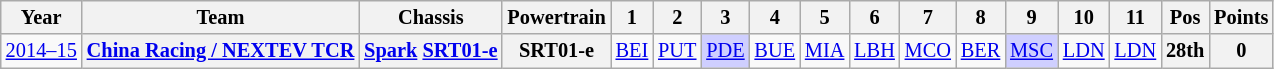<table class="wikitable" style="text-align:center; font-size:85%">
<tr>
<th>Year</th>
<th>Team</th>
<th>Chassis</th>
<th>Powertrain</th>
<th>1</th>
<th>2</th>
<th>3</th>
<th>4</th>
<th>5</th>
<th>6</th>
<th>7</th>
<th>8</th>
<th>9</th>
<th>10</th>
<th>11</th>
<th>Pos</th>
<th>Points</th>
</tr>
<tr>
<td nowrap><a href='#'>2014–15</a></td>
<th nowrap><a href='#'>China Racing / NEXTEV TCR</a></th>
<th nowrap><a href='#'>Spark</a> <a href='#'>SRT01-e</a></th>
<th nowrap>SRT01-e</th>
<td><a href='#'>BEI</a></td>
<td><a href='#'>PUT</a></td>
<td style="background:#CFCFFF;"><a href='#'>PDE</a><br></td>
<td><a href='#'>BUE</a></td>
<td><a href='#'>MIA</a></td>
<td><a href='#'>LBH</a></td>
<td><a href='#'>MCO</a></td>
<td><a href='#'>BER</a></td>
<td style="background:#CFCFFF;"><a href='#'>MSC</a><br></td>
<td><a href='#'>LDN</a></td>
<td><a href='#'>LDN</a></td>
<th>28th</th>
<th>0</th>
</tr>
</table>
